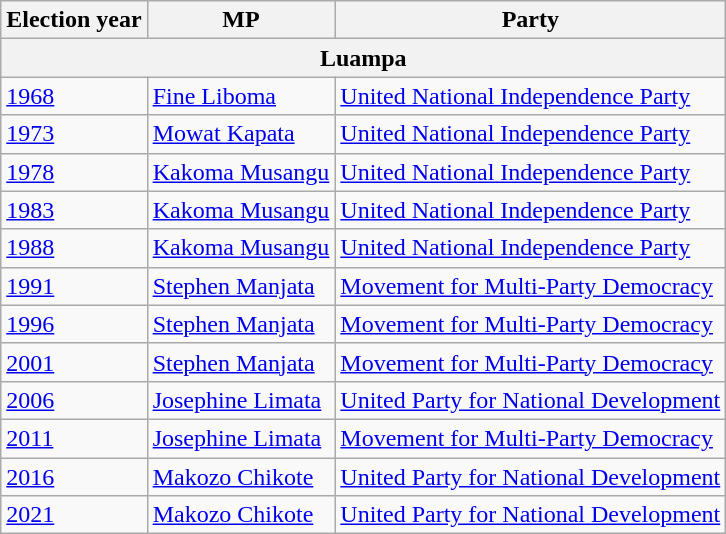<table class="wikitable">
<tr>
<th>Election year</th>
<th>MP</th>
<th>Party</th>
</tr>
<tr>
<th colspan="3">Luampa</th>
</tr>
<tr>
<td><a href='#'>1968</a></td>
<td><a href='#'>Fine Liboma</a></td>
<td><a href='#'>United National Independence Party</a></td>
</tr>
<tr>
<td><a href='#'>1973</a></td>
<td><a href='#'>Mowat Kapata</a></td>
<td><a href='#'>United National Independence Party</a></td>
</tr>
<tr>
<td><a href='#'>1978</a></td>
<td><a href='#'>Kakoma Musangu</a></td>
<td><a href='#'>United National Independence Party</a></td>
</tr>
<tr>
<td><a href='#'>1983</a></td>
<td><a href='#'>Kakoma Musangu</a></td>
<td><a href='#'>United National Independence Party</a></td>
</tr>
<tr>
<td><a href='#'>1988</a></td>
<td><a href='#'>Kakoma Musangu</a></td>
<td><a href='#'>United National Independence Party</a></td>
</tr>
<tr>
<td><a href='#'>1991</a></td>
<td><a href='#'>Stephen Manjata</a></td>
<td><a href='#'>Movement for Multi-Party Democracy</a></td>
</tr>
<tr>
<td><a href='#'>1996</a></td>
<td><a href='#'>Stephen Manjata</a></td>
<td><a href='#'>Movement for Multi-Party Democracy</a></td>
</tr>
<tr>
<td><a href='#'>2001</a></td>
<td><a href='#'>Stephen Manjata</a></td>
<td><a href='#'>Movement for Multi-Party Democracy</a></td>
</tr>
<tr>
<td><a href='#'>2006</a></td>
<td><a href='#'>Josephine Limata</a></td>
<td><a href='#'>United Party for National Development</a></td>
</tr>
<tr>
<td><a href='#'>2011</a></td>
<td><a href='#'>Josephine Limata</a></td>
<td><a href='#'>Movement for Multi-Party Democracy</a></td>
</tr>
<tr>
<td><a href='#'>2016</a></td>
<td><a href='#'>Makozo Chikote</a></td>
<td><a href='#'>United Party for National Development</a></td>
</tr>
<tr>
<td><a href='#'>2021</a></td>
<td><a href='#'>Makozo Chikote</a></td>
<td><a href='#'>United Party for National Development</a></td>
</tr>
</table>
